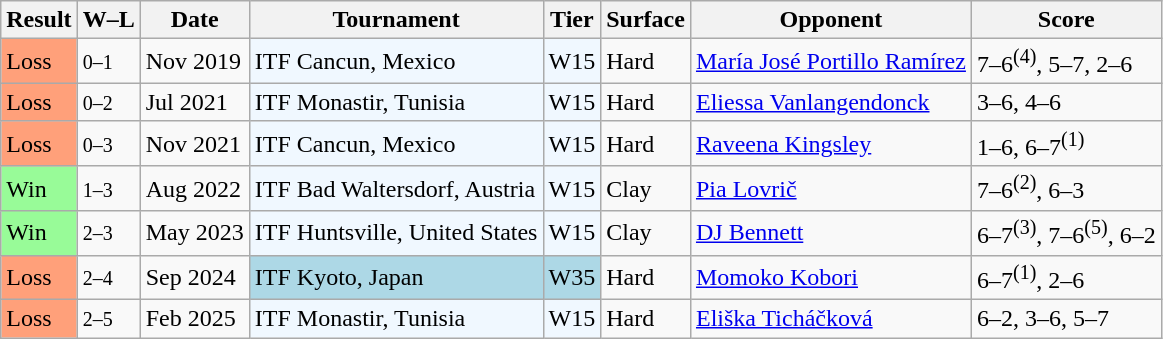<table class="sortable wikitable">
<tr>
<th>Result</th>
<th class="unsortable">W–L</th>
<th>Date</th>
<th>Tournament</th>
<th>Tier</th>
<th>Surface</th>
<th>Opponent</th>
<th class=unsortable>Score</th>
</tr>
<tr>
<td style="background:#ffa07a">Loss</td>
<td><small>0–1</small></td>
<td>Nov 2019</td>
<td style="background:#f0f8ff;">ITF Cancun, Mexico</td>
<td style="background:#f0f8ff;">W15</td>
<td>Hard</td>
<td> <a href='#'>María José Portillo Ramírez</a></td>
<td>7–6<sup>(4)</sup>, 5–7, 2–6</td>
</tr>
<tr>
<td style="background:#ffa07a">Loss</td>
<td><small>0–2</small></td>
<td>Jul 2021</td>
<td style="background:#f0f8ff;">ITF Monastir, Tunisia</td>
<td style="background:#f0f8ff;">W15</td>
<td>Hard</td>
<td> <a href='#'>Eliessa Vanlangendonck</a></td>
<td>3–6, 4–6</td>
</tr>
<tr>
<td style="background:#ffa07a">Loss</td>
<td><small>0–3</small></td>
<td>Nov 2021</td>
<td style="background:#f0f8ff;">ITF Cancun, Mexico</td>
<td style="background:#f0f8ff;">W15</td>
<td>Hard</td>
<td> <a href='#'>Raveena Kingsley</a></td>
<td>1–6, 6–7<sup>(1)</sup></td>
</tr>
<tr>
<td style="background:#98fb98;">Win</td>
<td><small>1–3</small></td>
<td>Aug 2022</td>
<td style="background:#f0f8ff;">ITF Bad Waltersdorf, Austria</td>
<td style="background:#f0f8ff;">W15</td>
<td>Clay</td>
<td> <a href='#'>Pia Lovrič</a></td>
<td>7–6<sup>(2)</sup>, 6–3</td>
</tr>
<tr>
<td style="background:#98fb98;">Win</td>
<td><small>2–3</small></td>
<td>May 2023</td>
<td style="background:#f0f8ff;">ITF Huntsville, United States</td>
<td style="background:#f0f8ff;">W15</td>
<td>Clay</td>
<td> <a href='#'>DJ Bennett</a></td>
<td>6–7<sup>(3)</sup>, 7–6<sup>(5)</sup>, 6–2</td>
</tr>
<tr>
<td style="background:#ffa07a">Loss</td>
<td><small>2–4</small></td>
<td>Sep 2024</td>
<td style="background:lightblue;">ITF Kyoto, Japan</td>
<td style="background:lightblue;">W35</td>
<td>Hard</td>
<td> <a href='#'>Momoko Kobori</a></td>
<td>6–7<sup>(1)</sup>, 2–6</td>
</tr>
<tr>
<td style="background:#ffa07a">Loss</td>
<td><small>2–5</small></td>
<td>Feb 2025</td>
<td style="background:#f0f8ff;">ITF Monastir, Tunisia</td>
<td style="background:#f0f8ff;">W15</td>
<td>Hard</td>
<td> <a href='#'>Eliška Ticháčková</a></td>
<td>6–2, 3–6, 5–7</td>
</tr>
</table>
